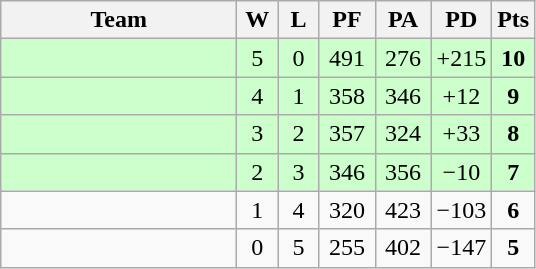<table class="wikitable" style="text-align:center;">
<tr>
<th width=150>Team</th>
<th width=20>W</th>
<th width=20>L</th>
<th width=30>PF</th>
<th width=30>PA</th>
<th width=30>PD</th>
<th width=20>Pts</th>
</tr>
<tr bgcolor="#ccffcc">
<td align="left"></td>
<td>5</td>
<td>0</td>
<td>491</td>
<td>276</td>
<td>+215</td>
<td><strong>10</strong></td>
</tr>
<tr bgcolor="#ccffcc">
<td align="left"></td>
<td>4</td>
<td>1</td>
<td>358</td>
<td>346</td>
<td>+12</td>
<td><strong>9</strong></td>
</tr>
<tr bgcolor="#ccffcc">
<td align="left"></td>
<td>3</td>
<td>2</td>
<td>357</td>
<td>324</td>
<td>+33</td>
<td><strong>8</strong></td>
</tr>
<tr bgcolor="#ccffcc">
<td align="left"></td>
<td>2</td>
<td>3</td>
<td>346</td>
<td>356</td>
<td>−10</td>
<td><strong>7</strong></td>
</tr>
<tr>
<td align="left"></td>
<td>1</td>
<td>4</td>
<td>320</td>
<td>423</td>
<td>−103</td>
<td><strong>6</strong></td>
</tr>
<tr>
<td align="left"></td>
<td>0</td>
<td>5</td>
<td>255</td>
<td>402</td>
<td>−147</td>
<td><strong>5</strong></td>
</tr>
</table>
